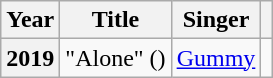<table class="wikitable sortable plainrowheaders">
<tr>
<th scope="col">Year</th>
<th scope="col">Title</th>
<th scope="col">Singer</th>
<th scope="col" class="unsortable"></th>
</tr>
<tr>
<th scope="row">2019</th>
<td>"Alone" ()</td>
<td><a href='#'>Gummy</a></td>
<td></td>
</tr>
</table>
